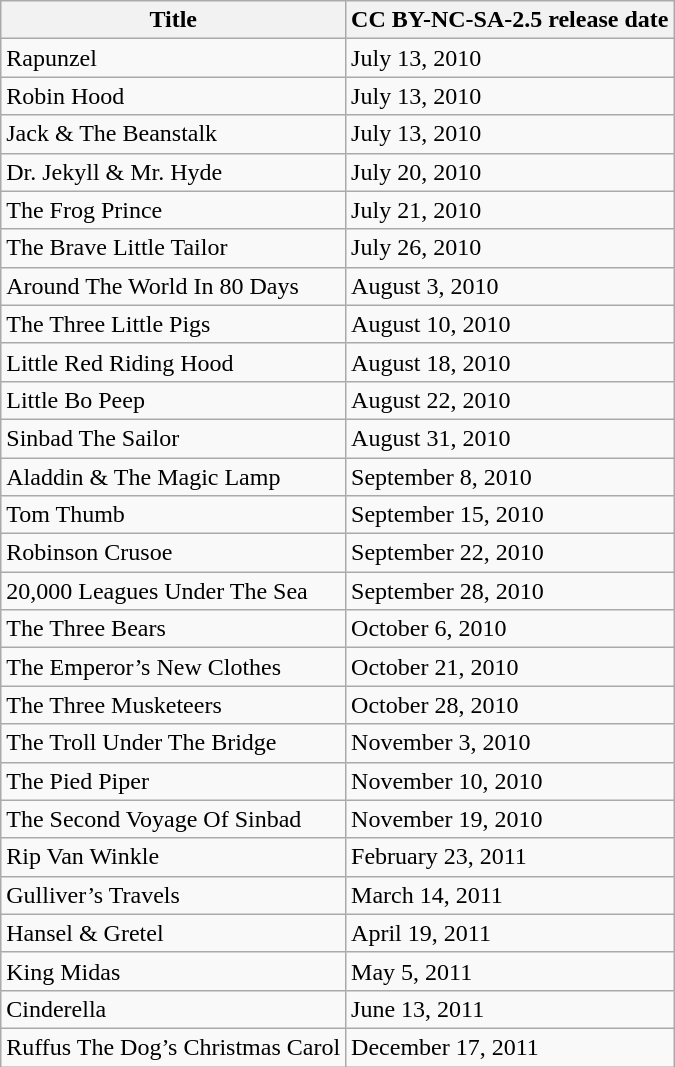<table class="wikitable">
<tr>
<th>Title</th>
<th>CC BY-NC-SA-2.5 release date</th>
</tr>
<tr>
<td>Rapunzel</td>
<td>July 13, 2010</td>
</tr>
<tr>
<td>Robin Hood</td>
<td>July 13, 2010</td>
</tr>
<tr>
<td>Jack & The Beanstalk</td>
<td>July 13, 2010</td>
</tr>
<tr>
<td>Dr. Jekyll & Mr. Hyde</td>
<td>July 20, 2010</td>
</tr>
<tr>
<td>The Frog Prince</td>
<td>July 21, 2010</td>
</tr>
<tr>
<td>The Brave Little Tailor</td>
<td>July 26, 2010</td>
</tr>
<tr>
<td>Around The World In 80 Days</td>
<td>August 3, 2010</td>
</tr>
<tr>
<td>The Three Little Pigs</td>
<td>August 10, 2010</td>
</tr>
<tr>
<td>Little Red Riding Hood</td>
<td>August 18, 2010</td>
</tr>
<tr>
<td>Little Bo Peep</td>
<td>August 22, 2010</td>
</tr>
<tr>
<td>Sinbad The Sailor</td>
<td>August 31, 2010</td>
</tr>
<tr>
<td>Aladdin & The Magic Lamp</td>
<td>September 8, 2010</td>
</tr>
<tr>
<td>Tom Thumb</td>
<td>September 15, 2010</td>
</tr>
<tr>
<td>Robinson Crusoe</td>
<td>September 22, 2010</td>
</tr>
<tr>
<td>20,000 Leagues Under The Sea</td>
<td>September 28, 2010</td>
</tr>
<tr>
<td>The Three Bears</td>
<td>October 6, 2010</td>
</tr>
<tr>
<td>The Emperor’s New Clothes</td>
<td>October 21, 2010</td>
</tr>
<tr>
<td>The Three Musketeers</td>
<td>October 28, 2010</td>
</tr>
<tr>
<td>The Troll Under The Bridge</td>
<td>November 3, 2010</td>
</tr>
<tr>
<td>The Pied Piper</td>
<td>November 10, 2010</td>
</tr>
<tr>
<td>The Second Voyage Of Sinbad</td>
<td>November 19, 2010</td>
</tr>
<tr>
<td>Rip Van Winkle</td>
<td>February 23, 2011</td>
</tr>
<tr>
<td>Gulliver’s Travels</td>
<td>March 14, 2011</td>
</tr>
<tr>
<td>Hansel & Gretel</td>
<td>April 19, 2011</td>
</tr>
<tr>
<td>King Midas</td>
<td>May 5, 2011</td>
</tr>
<tr>
<td>Cinderella</td>
<td>June 13, 2011</td>
</tr>
<tr>
<td>Ruffus The Dog’s Christmas Carol</td>
<td>December 17, 2011</td>
</tr>
</table>
